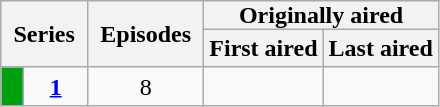<table class="wikitable" style="text-align: center;">
<tr>
<th style="padding: 0 8px;" rowspan="2" colspan="2">Series</th>
<th style="padding: 0 8px;" rowspan="2">Episodes</th>
<th style="padding: 0 8px;" colspan="2">Originally aired</th>
</tr>
<tr>
<th>First aired</th>
<th>Last aired</th>
</tr>
<tr>
<td style="background-color:#009F0F; width:8px;"></td>
<td><strong><a href='#'>1</a></strong></td>
<td>8</td>
<td></td>
<td></td>
</tr>
</table>
